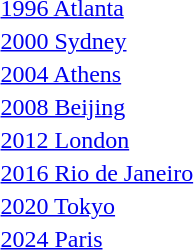<table>
<tr>
<td><a href='#'>1996 Atlanta</a><br></td>
<td></td>
<td></td>
<td></td>
</tr>
<tr>
<td><a href='#'>2000 Sydney</a><br></td>
<td></td>
<td></td>
<td></td>
</tr>
<tr>
<td><a href='#'>2004 Athens</a><br></td>
<td></td>
<td></td>
<td></td>
</tr>
<tr>
<td><a href='#'>2008 Beijing</a><br></td>
<td></td>
<td></td>
<td></td>
</tr>
<tr>
<td><a href='#'>2012 London</a><br></td>
<td></td>
<td></td>
<td></td>
</tr>
<tr>
<td><a href='#'>2016 Rio de Janeiro</a><br></td>
<td></td>
<td></td>
<td></td>
</tr>
<tr>
<td><a href='#'>2020 Tokyo</a><br></td>
<td></td>
<td></td>
<td></td>
</tr>
<tr>
<td><a href='#'>2024 Paris</a><br></td>
<td></td>
<td></td>
<td></td>
</tr>
<tr>
</tr>
</table>
